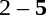<table style="text-align:center">
<tr>
<th width=223></th>
<th width=100></th>
<th width=223></th>
</tr>
<tr>
<td align=right></td>
<td>2 – <strong>5</strong></td>
<td align=left></td>
</tr>
<tr>
<td align=right></td>
<td></td>
<td align=left></td>
</tr>
</table>
